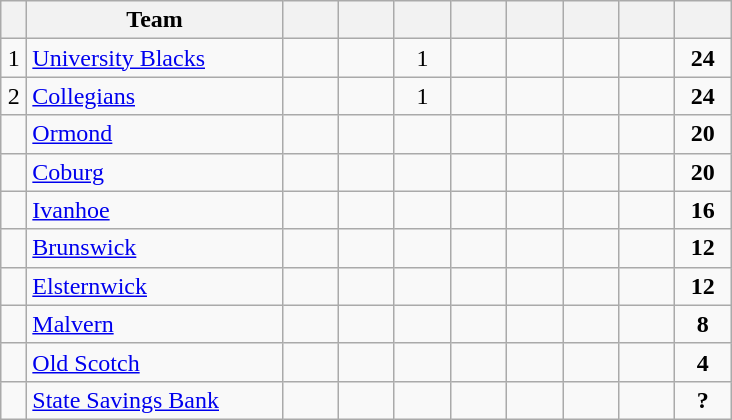<table class="wikitable" style="text-align:center; margin-bottom:0">
<tr>
<th style="width:10px"></th>
<th style="width:35%;">Team</th>
<th style="width:30px;"></th>
<th style="width:30px;"></th>
<th style="width:30px;"></th>
<th style="width:30px;"></th>
<th style="width:30px;"></th>
<th style="width:30px;"></th>
<th style="width:30px;"></th>
<th style="width:30px;"></th>
</tr>
<tr>
<td>1</td>
<td style="text-align:left;"><a href='#'>University Blacks</a></td>
<td></td>
<td></td>
<td>1</td>
<td></td>
<td></td>
<td></td>
<td></td>
<td><strong>24</strong></td>
</tr>
<tr>
<td>2</td>
<td style="text-align:left;"><a href='#'>Collegians</a></td>
<td></td>
<td></td>
<td>1</td>
<td></td>
<td></td>
<td></td>
<td></td>
<td><strong>24</strong></td>
</tr>
<tr>
<td></td>
<td style="text-align:left;"><a href='#'>Ormond</a></td>
<td></td>
<td></td>
<td></td>
<td></td>
<td></td>
<td></td>
<td></td>
<td><strong>20</strong></td>
</tr>
<tr>
<td></td>
<td style="text-align:left;"><a href='#'>Coburg</a></td>
<td></td>
<td></td>
<td></td>
<td></td>
<td></td>
<td></td>
<td></td>
<td><strong>20</strong></td>
</tr>
<tr>
<td></td>
<td style="text-align:left;"><a href='#'>Ivanhoe</a></td>
<td></td>
<td></td>
<td></td>
<td></td>
<td></td>
<td></td>
<td></td>
<td><strong>16</strong></td>
</tr>
<tr>
<td></td>
<td style="text-align:left;"><a href='#'>Brunswick</a></td>
<td></td>
<td></td>
<td></td>
<td></td>
<td></td>
<td></td>
<td></td>
<td><strong>12</strong></td>
</tr>
<tr>
<td></td>
<td style="text-align:left;"><a href='#'>Elsternwick</a></td>
<td></td>
<td></td>
<td></td>
<td></td>
<td></td>
<td></td>
<td></td>
<td><strong>12</strong></td>
</tr>
<tr>
<td></td>
<td style="text-align:left;"><a href='#'>Malvern</a></td>
<td></td>
<td></td>
<td></td>
<td></td>
<td></td>
<td></td>
<td></td>
<td><strong>8</strong></td>
</tr>
<tr>
<td></td>
<td style="text-align:left;"><a href='#'>Old Scotch</a></td>
<td></td>
<td></td>
<td></td>
<td></td>
<td></td>
<td></td>
<td></td>
<td><strong>4</strong></td>
</tr>
<tr>
<td></td>
<td style="text-align:left;"><a href='#'>State Savings Bank</a></td>
<td></td>
<td></td>
<td></td>
<td></td>
<td></td>
<td></td>
<td></td>
<td><strong>?</strong></td>
</tr>
</table>
